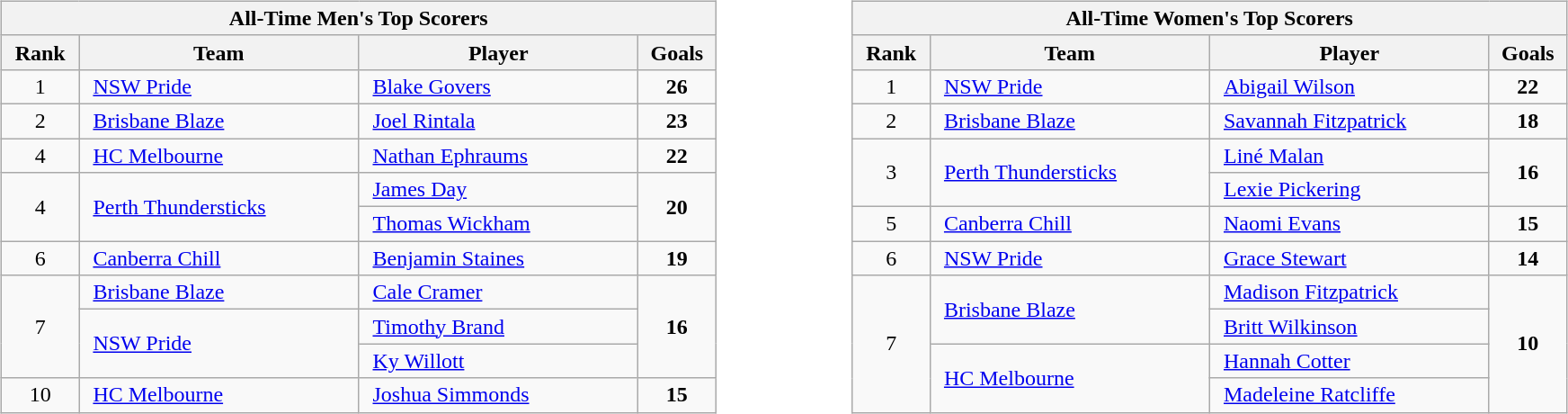<table width="100%">
<tr>
<td width="50%" valign="top" align="center"><br><table class="wikitable" style="text-align: center;">
<tr>
<th colspan=4><strong>All-Time Men's Top Scorers</strong></th>
</tr>
<tr>
<th style="width: 50px;">Rank</th>
<th style="width: 200px;">Team</th>
<th style="width: 200px;">Player</th>
<th style="width: 50px;">Goals</th>
</tr>
<tr>
<td>1</td>
<td style="text-align: left; padding-left: 10px;"> <a href='#'>NSW Pride</a></td>
<td style="text-align: left; padding-left: 10px;"><a href='#'>Blake Govers</a></td>
<td><strong>26</strong></td>
</tr>
<tr>
<td>2</td>
<td style="text-align: left; padding-left: 10px;"> <a href='#'>Brisbane Blaze</a></td>
<td style="text-align: left; padding-left: 10px;"><a href='#'>Joel Rintala</a></td>
<td><strong>23</strong></td>
</tr>
<tr>
<td>4</td>
<td style="text-align: left; padding-left: 10px;"> <a href='#'>HC Melbourne</a></td>
<td style="text-align: left; padding-left: 10px;"><a href='#'>Nathan Ephraums</a></td>
<td><strong>22</strong></td>
</tr>
<tr>
<td rowspan=2>4</td>
<td rowspan=2; style="text-align: left; padding-left: 10px;"> <a href='#'>Perth Thundersticks</a></td>
<td style="text-align: left; padding-left: 10px;"><a href='#'>James Day</a></td>
<td rowspan=2><strong>20</strong></td>
</tr>
<tr>
<td style="text-align: left; padding-left: 10px;"><a href='#'>Thomas Wickham</a></td>
</tr>
<tr>
<td>6</td>
<td style="text-align: left; padding-left: 10px;"> <a href='#'>Canberra Chill</a></td>
<td style="text-align: left; padding-left: 10px;"><a href='#'>Benjamin Staines</a></td>
<td><strong>19</strong></td>
</tr>
<tr>
<td rowspan=3>7</td>
<td style="text-align: left; padding-left: 10px;"> <a href='#'>Brisbane Blaze</a></td>
<td style="text-align: left; padding-left: 10px;"><a href='#'>Cale Cramer</a></td>
<td rowspan=3><strong>16</strong></td>
</tr>
<tr>
<td rowspan=2; style="text-align: left; padding-left: 10px;"> <a href='#'>NSW Pride</a></td>
<td style="text-align: left; padding-left: 10px;"><a href='#'>Timothy Brand</a></td>
</tr>
<tr>
<td style="text-align: left; padding-left: 10px;"><a href='#'>Ky Willott</a></td>
</tr>
<tr>
<td>10</td>
<td style="text-align: left; padding-left: 10px;"> <a href='#'>HC Melbourne</a></td>
<td style="text-align: left; padding-left: 10px;"><a href='#'>Joshua Simmonds</a></td>
<td><strong>15</strong></td>
</tr>
</table>
</td>
<td width="50%" valign="top" align="center"><br><table class="wikitable" style="text-align: center;">
<tr>
<th colspan=4><strong>All-Time Women's Top Scorers</strong></th>
</tr>
<tr>
<th style="width: 50px;">Rank</th>
<th style="width: 200px;">Team</th>
<th style="width: 200px;">Player</th>
<th style="width: 50px;">Goals</th>
</tr>
<tr>
<td>1</td>
<td style="text-align: left; padding-left: 10px;"> <a href='#'>NSW Pride</a></td>
<td style="text-align: left; padding-left: 10px;"><a href='#'>Abigail Wilson</a></td>
<td><strong>22</strong></td>
</tr>
<tr>
<td>2</td>
<td style="text-align: left; padding-left: 10px;"> <a href='#'>Brisbane Blaze</a></td>
<td style="text-align: left; padding-left: 10px;"><a href='#'>Savannah Fitzpatrick</a></td>
<td><strong>18</strong></td>
</tr>
<tr>
<td rowspan=2>3</td>
<td rowspan=2; style="text-align: left; padding-left: 10px;"> <a href='#'>Perth Thundersticks</a></td>
<td style="text-align: left; padding-left: 10px;"><a href='#'>Liné Malan</a></td>
<td rowspan=2><strong>16</strong></td>
</tr>
<tr>
<td style="text-align: left; padding-left: 10px;"><a href='#'>Lexie Pickering</a></td>
</tr>
<tr>
<td>5</td>
<td style="text-align: left; padding-left: 10px;"> <a href='#'>Canberra Chill</a></td>
<td style="text-align: left; padding-left: 10px;"><a href='#'>Naomi Evans</a></td>
<td><strong>15</strong></td>
</tr>
<tr>
<td>6</td>
<td style="text-align: left; padding-left: 10px;"> <a href='#'>NSW Pride</a></td>
<td style="text-align: left; padding-left: 10px;"><a href='#'>Grace Stewart</a></td>
<td><strong>14</strong></td>
</tr>
<tr>
<td rowspan=4>7</td>
<td rowspan=2; style="text-align: left; padding-left: 10px;"> <a href='#'>Brisbane Blaze</a></td>
<td style="text-align: left; padding-left: 10px;"><a href='#'>Madison Fitzpatrick</a></td>
<td rowspan=4><strong>10</strong></td>
</tr>
<tr>
<td style="text-align: left; padding-left: 10px;"><a href='#'>Britt Wilkinson</a></td>
</tr>
<tr>
<td rowspan=2; style="text-align: left; padding-left: 10px;"> <a href='#'>HC Melbourne</a></td>
<td style="text-align: left; padding-left: 10px;"><a href='#'>Hannah Cotter</a></td>
</tr>
<tr>
<td style="text-align: left; padding-left: 10px;"><a href='#'>Madeleine Ratcliffe</a></td>
</tr>
</table>
</td>
</tr>
</table>
